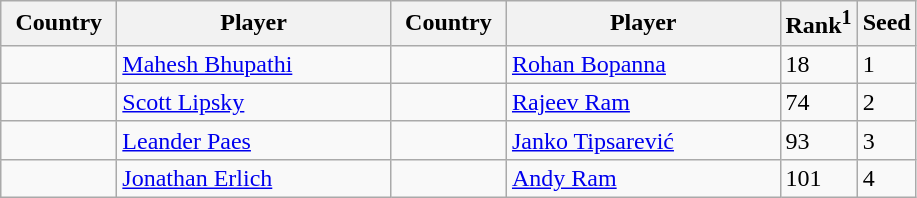<table class="sortable wikitable">
<tr>
<th width="70">Country</th>
<th width="175">Player</th>
<th width="70">Country</th>
<th width="175">Player</th>
<th>Rank<sup>1</sup></th>
<th>Seed</th>
</tr>
<tr>
<td></td>
<td><a href='#'>Mahesh Bhupathi</a></td>
<td></td>
<td><a href='#'>Rohan Bopanna</a></td>
<td>18</td>
<td>1</td>
</tr>
<tr>
<td></td>
<td><a href='#'>Scott Lipsky</a></td>
<td></td>
<td><a href='#'>Rajeev Ram</a></td>
<td>74</td>
<td>2</td>
</tr>
<tr>
<td></td>
<td><a href='#'>Leander Paes</a></td>
<td></td>
<td><a href='#'>Janko Tipsarević</a></td>
<td>93</td>
<td>3</td>
</tr>
<tr>
<td></td>
<td><a href='#'>Jonathan Erlich</a></td>
<td></td>
<td><a href='#'>Andy Ram</a></td>
<td>101</td>
<td>4</td>
</tr>
</table>
